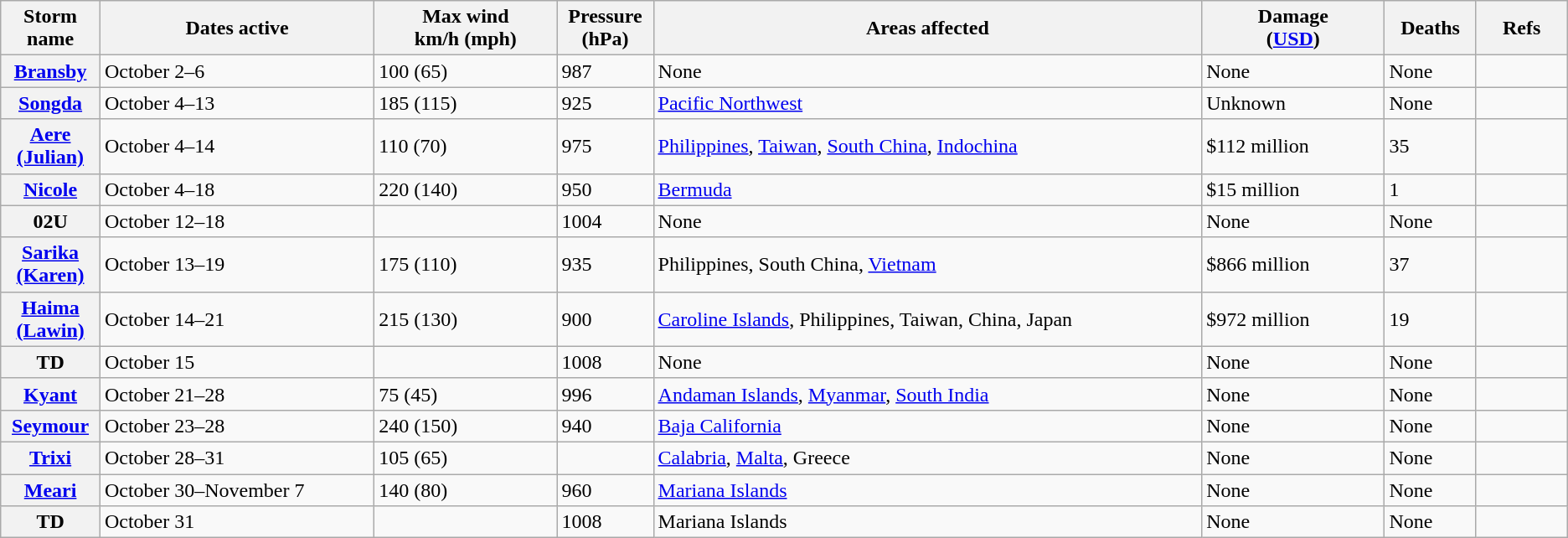<table class="wikitable sortable">
<tr>
<th width="5%">Storm name</th>
<th width="15%">Dates active</th>
<th width="10%">Max wind<br>km/h (mph)</th>
<th width="5%">Pressure<br>(hPa)</th>
<th width="30%">Areas affected</th>
<th width="10%">Damage<br>(<a href='#'>USD</a>)</th>
<th width="5%">Deaths</th>
<th width="5%">Refs</th>
</tr>
<tr>
<th><a href='#'>Bransby</a></th>
<td>October 2–6</td>
<td>100 (65)</td>
<td>987</td>
<td>None</td>
<td>None</td>
<td>None</td>
<td></td>
</tr>
<tr>
<th><a href='#'>Songda</a></th>
<td>October 4–13</td>
<td>185 (115)</td>
<td>925</td>
<td><a href='#'>Pacific Northwest</a></td>
<td>Unknown</td>
<td>None</td>
<td></td>
</tr>
<tr>
<th><a href='#'>Aere (Julian)</a></th>
<td>October 4–14</td>
<td>110 (70)</td>
<td>975</td>
<td><a href='#'>Philippines</a>, <a href='#'>Taiwan</a>, <a href='#'>South China</a>, <a href='#'>Indochina</a></td>
<td>$112 million</td>
<td>35</td>
<td></td>
</tr>
<tr>
<th><a href='#'>Nicole</a></th>
<td>October 4–18</td>
<td>220 (140)</td>
<td>950</td>
<td><a href='#'>Bermuda</a></td>
<td>$15 million</td>
<td>1</td>
<td></td>
</tr>
<tr>
<th>02U</th>
<td>October 12–18</td>
<td></td>
<td>1004</td>
<td>None</td>
<td>None</td>
<td>None</td>
<td></td>
</tr>
<tr>
<th><a href='#'>Sarika (Karen)</a></th>
<td>October 13–19</td>
<td>175 (110)</td>
<td>935</td>
<td>Philippines, South China, <a href='#'>Vietnam</a></td>
<td>$866 million</td>
<td>37</td>
<td></td>
</tr>
<tr>
<th><a href='#'>Haima (Lawin)</a></th>
<td>October 14–21</td>
<td>215 (130)</td>
<td>900</td>
<td><a href='#'>Caroline Islands</a>, Philippines, Taiwan, China, Japan</td>
<td>$972 million</td>
<td>19</td>
<td></td>
</tr>
<tr>
<th>TD</th>
<td>October 15</td>
<td></td>
<td>1008</td>
<td>None</td>
<td>None</td>
<td>None</td>
<td></td>
</tr>
<tr>
<th><a href='#'>Kyant</a></th>
<td>October 21–28</td>
<td>75 (45)</td>
<td>996</td>
<td><a href='#'>Andaman Islands</a>, <a href='#'>Myanmar</a>, <a href='#'>South India</a></td>
<td>None</td>
<td>None</td>
<td></td>
</tr>
<tr>
<th><a href='#'>Seymour</a></th>
<td>October 23–28</td>
<td>240 (150)</td>
<td>940</td>
<td><a href='#'>Baja California</a></td>
<td>None</td>
<td>None</td>
<td></td>
</tr>
<tr>
<th><a href='#'>Trixi</a></th>
<td>October 28–31</td>
<td>105 (65)</td>
<td></td>
<td><a href='#'>Calabria</a>, <a href='#'>Malta</a>, Greece</td>
<td>None</td>
<td>None</td>
<td></td>
</tr>
<tr>
<th><a href='#'>Meari</a></th>
<td>October 30–November 7</td>
<td>140 (80)</td>
<td>960</td>
<td><a href='#'>Mariana Islands</a></td>
<td>None</td>
<td>None</td>
<td></td>
</tr>
<tr>
<th>TD</th>
<td>October 31</td>
<td></td>
<td>1008</td>
<td>Mariana Islands</td>
<td>None</td>
<td>None</td>
<td></td>
</tr>
</table>
